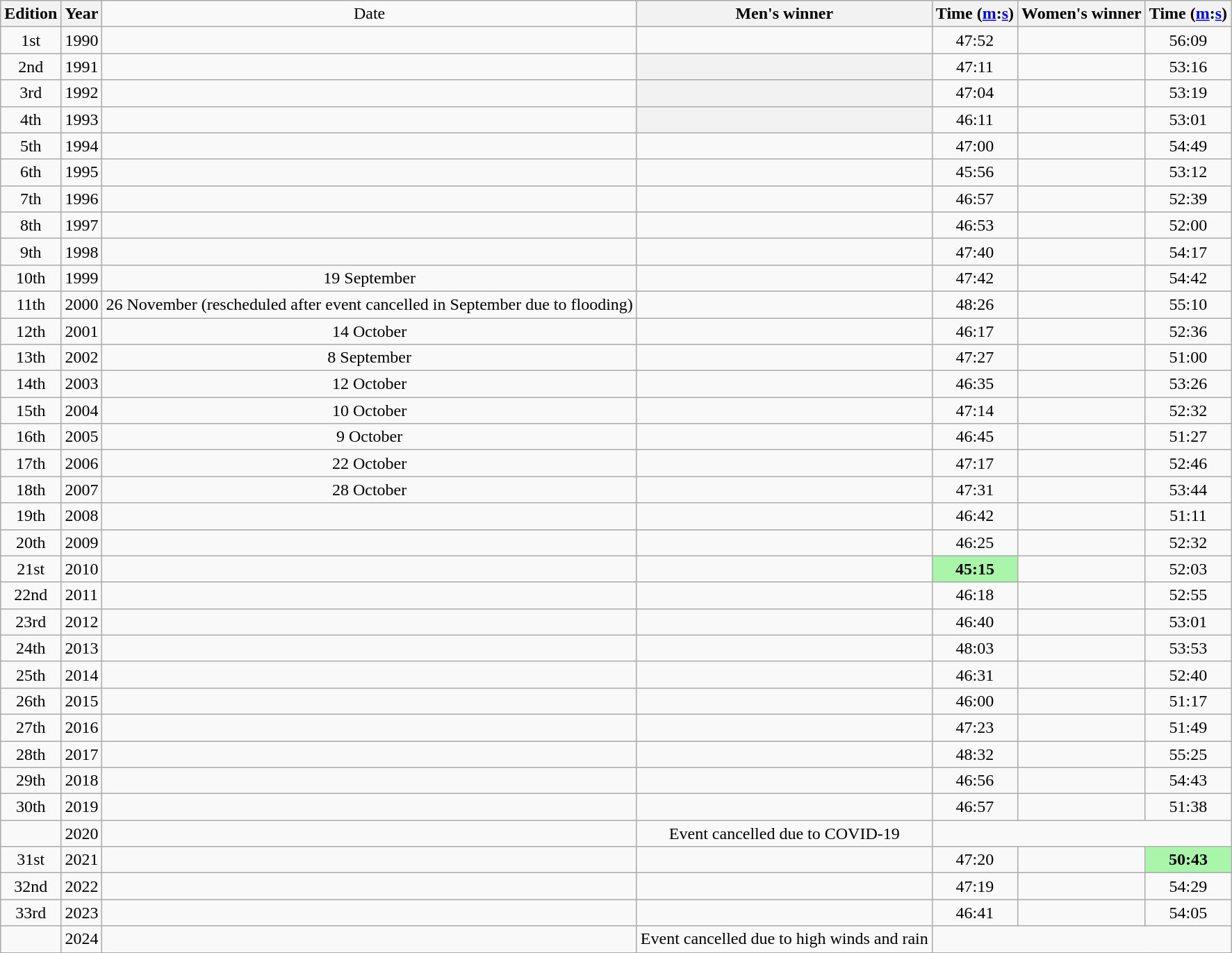<table class="wikitable sortable" style="text-align:center">
<tr>
<th class=unsortable>Edition</th>
<th>Year</th>
<td>Date</td>
<th class="unsortable">Men's winner</th>
<th>Time (<a href='#'>m</a>:<a href='#'>s</a>)</th>
<th class=unsortable>Women's winner</th>
<th>Time (<a href='#'>m</a>:<a href='#'>s</a>)</th>
</tr>
<tr>
<td>1st</td>
<td>1990</td>
<td></td>
<td align="left"></td>
<td>47:52</td>
<td align=left></td>
<td>56:09</td>
</tr>
<tr>
<td>2nd</td>
<td>1991</td>
<td></td>
<th align="left"></th>
<td>47:11</td>
<td align=left></td>
<td>53:16</td>
</tr>
<tr>
<td>3rd</td>
<td>1992</td>
<td></td>
<th align="left"></th>
<td>47:04</td>
<td align=left></td>
<td>53:19</td>
</tr>
<tr>
<td>4th</td>
<td>1993</td>
<td></td>
<th align="left"></th>
<td>46:11</td>
<td align=left></td>
<td>53:01</td>
</tr>
<tr>
<td>5th</td>
<td>1994</td>
<td></td>
<td align="left"></td>
<td>47:00</td>
<td align=left></td>
<td>54:49</td>
</tr>
<tr>
<td>6th</td>
<td>1995</td>
<td></td>
<td align="left"></td>
<td>45:56</td>
<td align=left></td>
<td>53:12</td>
</tr>
<tr>
<td>7th</td>
<td>1996</td>
<td></td>
<td align="left"></td>
<td>46:57</td>
<td align=left></td>
<td>52:39</td>
</tr>
<tr>
<td>8th</td>
<td>1997</td>
<td></td>
<td align="left"></td>
<td>46:53</td>
<td align=left></td>
<td>52:00</td>
</tr>
<tr>
<td>9th</td>
<td>1998</td>
<td></td>
<td align="left"></td>
<td>47:40</td>
<td align=left></td>
<td>54:17</td>
</tr>
<tr>
<td>10th</td>
<td>1999</td>
<td>19 September</td>
<td align="left"></td>
<td>47:42</td>
<td align=left></td>
<td>54:42</td>
</tr>
<tr>
<td>11th</td>
<td>2000</td>
<td>26 November (rescheduled after event cancelled in September due to flooding)</td>
<td align="left"></td>
<td>48:26</td>
<td align=left></td>
<td>55:10</td>
</tr>
<tr>
<td>12th</td>
<td>2001</td>
<td>14 October</td>
<td align="left"></td>
<td>46:17</td>
<td align=left></td>
<td>52:36</td>
</tr>
<tr>
<td>13th</td>
<td>2002</td>
<td>8 September</td>
<td align="left"></td>
<td>47:27</td>
<td align=left></td>
<td>51:00</td>
</tr>
<tr>
<td>14th</td>
<td>2003</td>
<td>12 October</td>
<td align="left"></td>
<td>46:35</td>
<td align=left></td>
<td>53:26</td>
</tr>
<tr>
<td>15th</td>
<td>2004</td>
<td>10 October</td>
<td align="left"></td>
<td>47:14</td>
<td align=left></td>
<td>52:32</td>
</tr>
<tr>
<td>16th</td>
<td>2005</td>
<td>9 October</td>
<td align="left"></td>
<td>46:45</td>
<td align=left></td>
<td>51:27</td>
</tr>
<tr>
<td>17th</td>
<td>2006</td>
<td>22 October</td>
<td align="left"></td>
<td>47:17</td>
<td align=left></td>
<td>52:46</td>
</tr>
<tr>
<td>18th</td>
<td>2007</td>
<td>28 October</td>
<td align="left"></td>
<td>47:31</td>
<td align=left></td>
<td>53:44</td>
</tr>
<tr>
<td>19th</td>
<td>2008</td>
<td></td>
<td align="left"></td>
<td>46:42</td>
<td align=left></td>
<td>51:11</td>
</tr>
<tr>
<td>20th</td>
<td>2009</td>
<td></td>
<td align="left"></td>
<td>46:25</td>
<td align=left></td>
<td>52:32</td>
</tr>
<tr>
<td>21st</td>
<td>2010</td>
<td></td>
<td align="left"></td>
<td bgcolor=#A9F5A9><strong>45:15</strong></td>
<td align=left></td>
<td>52:03</td>
</tr>
<tr>
<td>22nd</td>
<td>2011</td>
<td></td>
<td align="left"></td>
<td>46:18</td>
<td align=left></td>
<td>52:55</td>
</tr>
<tr>
<td>23rd</td>
<td>2012</td>
<td></td>
<td align="left"></td>
<td>46:40</td>
<td align=left></td>
<td>53:01</td>
</tr>
<tr>
<td>24th</td>
<td>2013</td>
<td></td>
<td align="left"></td>
<td>48:03</td>
<td align=left></td>
<td>53:53</td>
</tr>
<tr>
<td>25th</td>
<td>2014</td>
<td></td>
<td align="left"></td>
<td>46:31</td>
<td align=left></td>
<td>52:40</td>
</tr>
<tr>
<td>26th</td>
<td>2015</td>
<td></td>
<td align="left"></td>
<td>46:00</td>
<td align=left></td>
<td>51:17</td>
</tr>
<tr>
<td>27th</td>
<td>2016</td>
<td></td>
<td align="left"></td>
<td>47:23</td>
<td align=left></td>
<td>51:49</td>
</tr>
<tr>
<td>28th</td>
<td>2017</td>
<td></td>
<td align="left"></td>
<td>48:32</td>
<td align=left></td>
<td>55:25</td>
</tr>
<tr>
<td>29th</td>
<td>2018</td>
<td></td>
<td align="left"></td>
<td>46:56</td>
<td align=left></td>
<td>54:43</td>
</tr>
<tr>
<td>30th</td>
<td>2019</td>
<td></td>
<td align="left"></td>
<td>46:57</td>
<td align=left></td>
<td>51:38</td>
</tr>
<tr>
<td></td>
<td>2020</td>
<td></td>
<td>Event cancelled due to COVID-19</td>
</tr>
<tr>
<td>31st</td>
<td>2021</td>
<td></td>
<td align="left"></td>
<td>47:20</td>
<td align=left></td>
<td bgcolor=#A9F5A9><strong>50:43</strong></td>
</tr>
<tr>
<td>32nd</td>
<td>2022</td>
<td></td>
<td align="left"></td>
<td>47:19</td>
<td align=left></td>
<td>54:29</td>
</tr>
<tr>
<td>33rd</td>
<td>2023</td>
<td></td>
<td align="left"></td>
<td>46:41</td>
<td align=left></td>
<td>54:05</td>
</tr>
<tr>
<td></td>
<td>2024</td>
<td></td>
<td>Event cancelled due to high winds and rain</td>
</tr>
</table>
